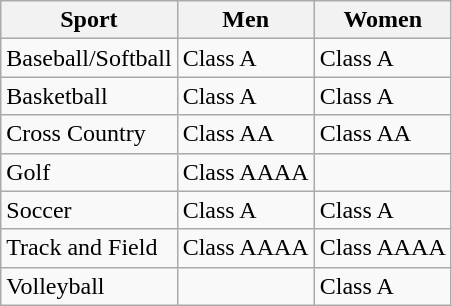<table class="wikitable">
<tr>
<th>Sport</th>
<th>Men</th>
<th>Women</th>
</tr>
<tr>
<td>Baseball/Softball</td>
<td>Class A</td>
<td>Class A</td>
</tr>
<tr>
<td>Basketball</td>
<td>Class A</td>
<td>Class A</td>
</tr>
<tr>
<td>Cross Country</td>
<td>Class AA</td>
<td>Class AA</td>
</tr>
<tr>
<td>Golf</td>
<td>Class AAAA</td>
<td Class AAAA></td>
</tr>
<tr>
<td>Soccer</td>
<td>Class A</td>
<td>Class A</td>
</tr>
<tr>
<td>Track and Field</td>
<td>Class AAAA</td>
<td>Class AAAA</td>
</tr>
<tr>
<td>Volleyball</td>
<td></td>
<td>Class A</td>
</tr>
</table>
